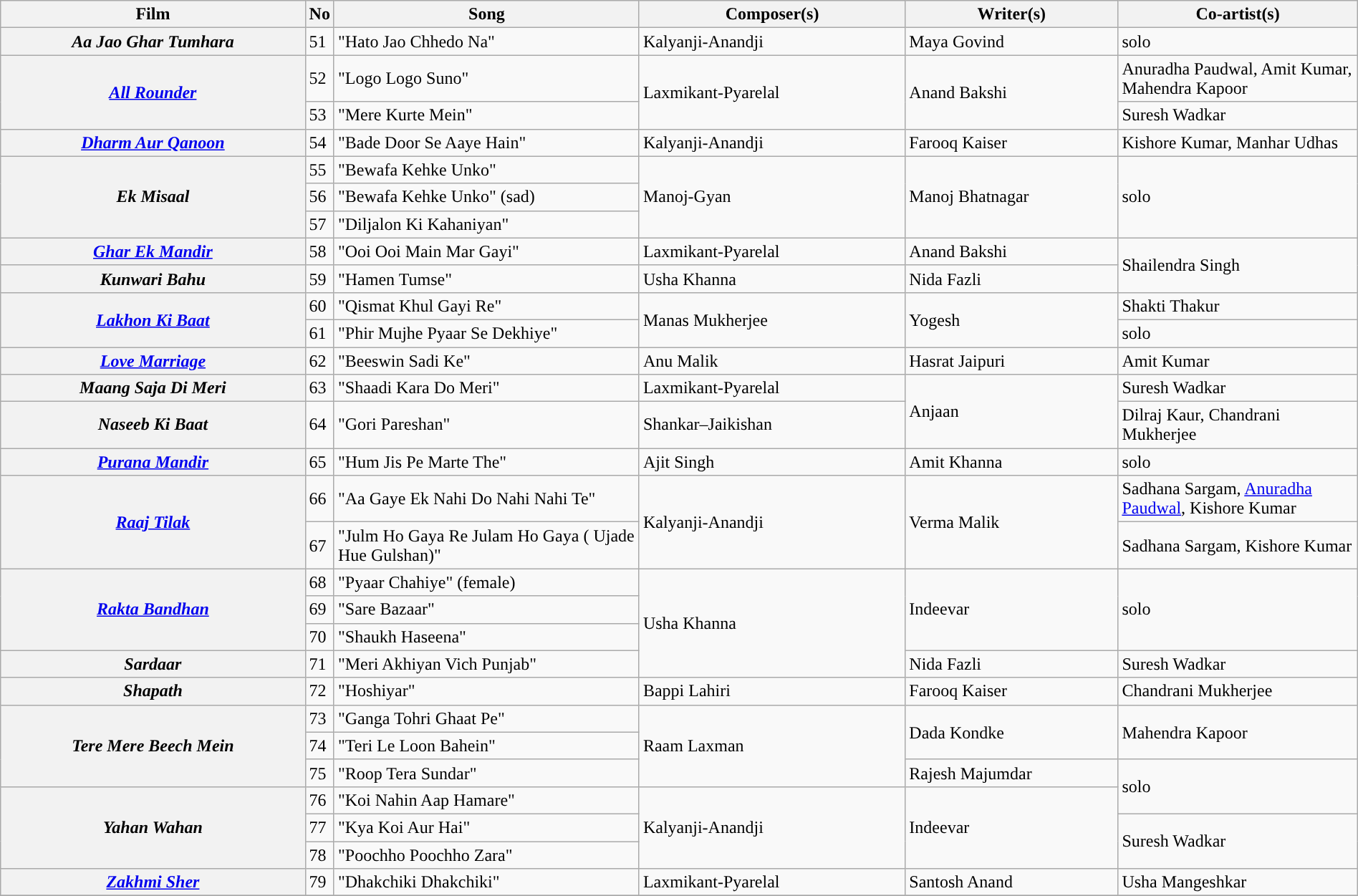<table class="wikitable plainrowheaders" width="100%" textcolor:#000;">
<tr style="background:#b0e0e66;">
<th scope="col" width=23%><strong>Film</strong></th>
<th><strong>No</strong></th>
<th scope="col" width=23%><strong>Song</strong></th>
<th scope="col" width=20%><strong>Composer(s)</strong></th>
<th scope="col" width=16%><strong>Writer(s)</strong></th>
<th scope="col" width=18%><strong>Co-artist(s)</strong></th>
</tr>
<tr>
<th><em>Aa Jao Ghar Tumhara</em></th>
<td>51</td>
<td>"Hato Jao Chhedo Na"</td>
<td>Kalyanji-Anandji</td>
<td>Maya Govind</td>
<td>solo</td>
</tr>
<tr>
<th rowspan=2><em><a href='#'>All Rounder</a></em></th>
<td>52</td>
<td>"Logo Logo Suno"</td>
<td rowspan=2>Laxmikant-Pyarelal</td>
<td rowspan=2>Anand Bakshi</td>
<td>Anuradha Paudwal, Amit Kumar, Mahendra Kapoor</td>
</tr>
<tr>
<td>53</td>
<td>"Mere Kurte Mein"</td>
<td>Suresh Wadkar</td>
</tr>
<tr>
<th><em><a href='#'>Dharm Aur Qanoon</a></em></th>
<td>54</td>
<td>"Bade Door Se Aaye Hain"</td>
<td>Kalyanji-Anandji</td>
<td>Farooq Kaiser</td>
<td>Kishore Kumar, Manhar Udhas</td>
</tr>
<tr>
<th rowspan=3><em>Ek Misaal</em></th>
<td>55</td>
<td>"Bewafa Kehke Unko"</td>
<td rowspan=3>Manoj-Gyan</td>
<td rowspan=3>Manoj Bhatnagar</td>
<td rowspan=3>solo</td>
</tr>
<tr>
<td>56</td>
<td>"Bewafa Kehke Unko" (sad)</td>
</tr>
<tr>
<td>57</td>
<td>"Diljalon Ki Kahaniyan"</td>
</tr>
<tr>
<th><em><a href='#'>Ghar Ek Mandir</a></em></th>
<td>58</td>
<td>"Ooi Ooi Main Mar Gayi"</td>
<td>Laxmikant-Pyarelal</td>
<td>Anand Bakshi</td>
<td rowspan=2>Shailendra Singh</td>
</tr>
<tr>
<th><em>Kunwari Bahu</em></th>
<td>59</td>
<td>"Hamen Tumse"</td>
<td>Usha Khanna</td>
<td>Nida Fazli</td>
</tr>
<tr>
<th rowspan=2><em><a href='#'>Lakhon Ki Baat</a></em></th>
<td>60</td>
<td>"Qismat Khul Gayi Re"</td>
<td rowspan=2>Manas Mukherjee</td>
<td rowspan=2>Yogesh</td>
<td>Shakti Thakur</td>
</tr>
<tr>
<td>61</td>
<td>"Phir Mujhe Pyaar Se Dekhiye"</td>
<td>solo</td>
</tr>
<tr>
<th><em><a href='#'>Love Marriage</a></em></th>
<td>62</td>
<td>"Beeswin Sadi Ke"</td>
<td>Anu Malik</td>
<td>Hasrat Jaipuri</td>
<td>Amit Kumar</td>
</tr>
<tr>
<th><em>Maang Saja Di Meri</em></th>
<td>63</td>
<td>"Shaadi Kara Do Meri"</td>
<td>Laxmikant-Pyarelal</td>
<td rowspan=2>Anjaan</td>
<td>Suresh Wadkar</td>
</tr>
<tr>
<th><em>Naseeb Ki Baat</em></th>
<td>64</td>
<td>"Gori Pareshan"</td>
<td>Shankar–Jaikishan</td>
<td>Dilraj Kaur, Chandrani Mukherjee</td>
</tr>
<tr>
<th><em><a href='#'>Purana Mandir</a></em></th>
<td>65</td>
<td>"Hum Jis Pe Marte The"</td>
<td>Ajit Singh</td>
<td>Amit Khanna</td>
<td>solo</td>
</tr>
<tr>
<th Rowspan="2"><em><a href='#'>Raaj Tilak</a></em></th>
<td>66</td>
<td>"Aa Gaye Ek Nahi Do Nahi Nahi Te"</td>
<td rowspan="2">Kalyanji-Anandji</td>
<td Rowspan="2">Verma Malik</td>
<td>Sadhana Sargam, <a href='#'>Anuradha Paudwal</a>, Kishore Kumar</td>
</tr>
<tr>
<td>67</td>
<td>"Julm Ho Gaya Re Julam Ho Gaya ( Ujade Hue Gulshan)"</td>
<td>Sadhana Sargam, Kishore Kumar</td>
</tr>
<tr>
<th rowspan=3><em><a href='#'>Rakta Bandhan</a></em></th>
<td>68</td>
<td>"Pyaar Chahiye" (female)</td>
<td rowspan=4>Usha Khanna</td>
<td rowspan=3>Indeevar</td>
<td rowspan=3>solo</td>
</tr>
<tr>
<td>69</td>
<td>"Sare Bazaar"</td>
</tr>
<tr>
<td>70</td>
<td>"Shaukh Haseena"</td>
</tr>
<tr>
<th><em>Sardaar</em></th>
<td>71</td>
<td>"Meri Akhiyan Vich Punjab"</td>
<td>Nida Fazli</td>
<td>Suresh Wadkar</td>
</tr>
<tr>
<th><em>Shapath</em></th>
<td>72</td>
<td>"Hoshiyar"</td>
<td>Bappi Lahiri</td>
<td>Farooq Kaiser</td>
<td>Chandrani Mukherjee</td>
</tr>
<tr>
<th rowspan=3><em>Tere Mere Beech Mein</em></th>
<td>73</td>
<td>"Ganga Tohri Ghaat Pe"</td>
<td rowspan=3>Raam Laxman</td>
<td rowspan=2>Dada Kondke</td>
<td rowspan=2>Mahendra Kapoor</td>
</tr>
<tr>
<td>74</td>
<td>"Teri Le Loon Bahein"</td>
</tr>
<tr>
<td>75</td>
<td>"Roop Tera Sundar"</td>
<td>Rajesh Majumdar</td>
<td rowspan=2>solo</td>
</tr>
<tr>
<th rowspan=3><em>Yahan Wahan</em></th>
<td>76</td>
<td>"Koi Nahin Aap Hamare"</td>
<td rowspan=3>Kalyanji-Anandji</td>
<td rowspan=3>Indeevar</td>
</tr>
<tr>
<td>77</td>
<td>"Kya Koi Aur Hai"</td>
<td rowspan=2>Suresh Wadkar</td>
</tr>
<tr>
<td>78</td>
<td>"Poochho Poochho Zara"</td>
</tr>
<tr>
<th><em><a href='#'>Zakhmi Sher</a></em></th>
<td>79</td>
<td>"Dhakchiki Dhakchiki"</td>
<td>Laxmikant-Pyarelal</td>
<td>Santosh Anand</td>
<td>Usha Mangeshkar</td>
</tr>
<tr>
</tr>
</table>
